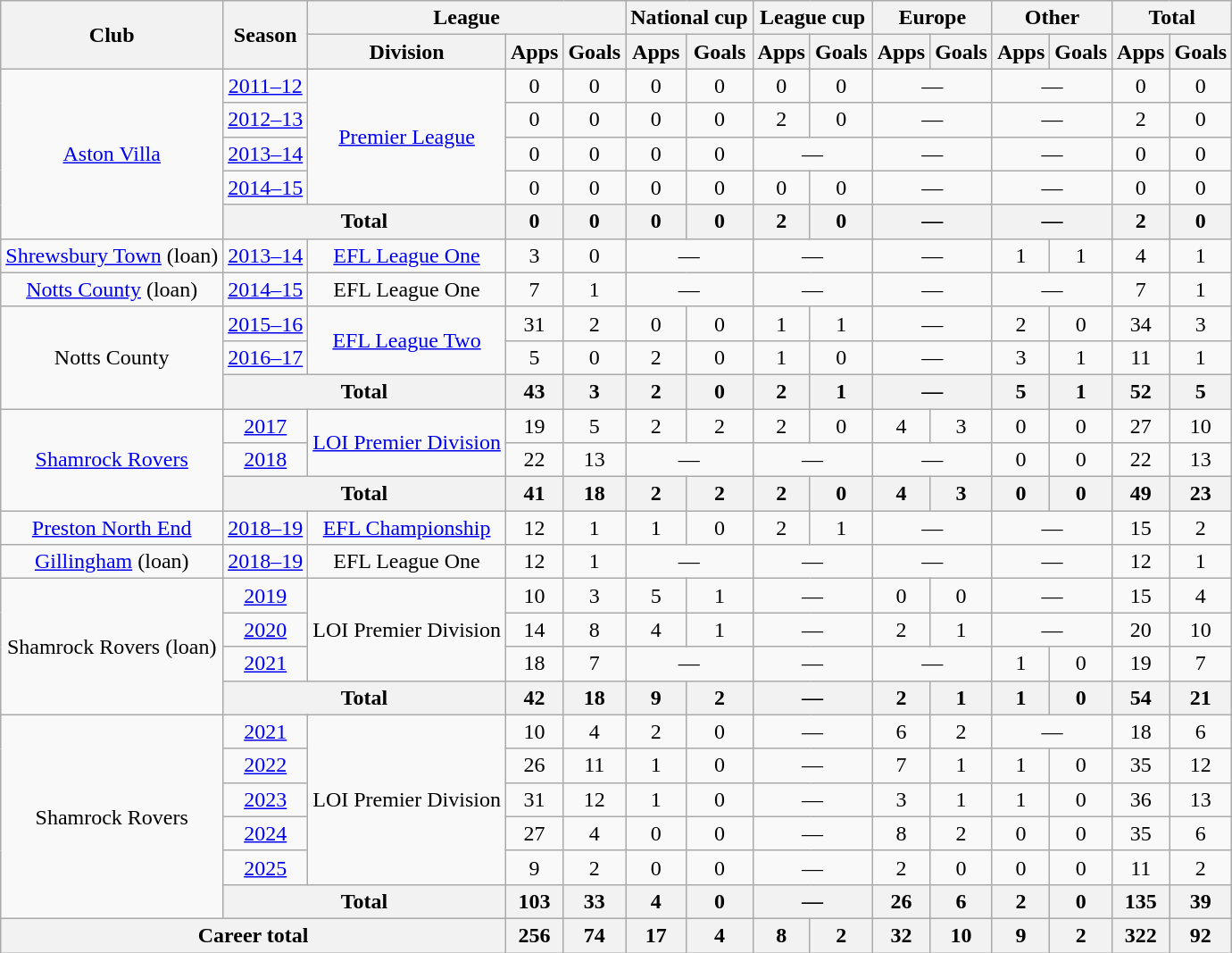<table class=wikitable style=text-align:center>
<tr>
<th rowspan="2">Club</th>
<th rowspan="2">Season</th>
<th colspan="3">League</th>
<th colspan="2">National cup</th>
<th colspan="2">League cup</th>
<th colspan="2">Europe</th>
<th colspan="2">Other</th>
<th colspan="2">Total</th>
</tr>
<tr>
<th>Division</th>
<th>Apps</th>
<th>Goals</th>
<th>Apps</th>
<th>Goals</th>
<th>Apps</th>
<th>Goals</th>
<th>Apps</th>
<th>Goals</th>
<th>Apps</th>
<th>Goals</th>
<th>Apps</th>
<th>Goals</th>
</tr>
<tr>
<td rowspan="5"><a href='#'>Aston Villa</a></td>
<td><a href='#'>2011–12</a></td>
<td rowspan="4"><a href='#'>Premier League</a></td>
<td>0</td>
<td>0</td>
<td>0</td>
<td>0</td>
<td>0</td>
<td>0</td>
<td colspan="2">—</td>
<td colspan="2">—</td>
<td>0</td>
<td>0</td>
</tr>
<tr>
<td><a href='#'>2012–13</a></td>
<td>0</td>
<td>0</td>
<td>0</td>
<td>0</td>
<td>2</td>
<td>0</td>
<td colspan="2">—</td>
<td colspan="2">—</td>
<td>2</td>
<td>0</td>
</tr>
<tr>
<td><a href='#'>2013–14</a></td>
<td>0</td>
<td>0</td>
<td>0</td>
<td>0</td>
<td colspan="2">—</td>
<td colspan="2">—</td>
<td colspan="2">—</td>
<td>0</td>
<td>0</td>
</tr>
<tr>
<td><a href='#'>2014–15</a></td>
<td>0</td>
<td>0</td>
<td>0</td>
<td>0</td>
<td>0</td>
<td>0</td>
<td colspan="2">—</td>
<td colspan="2">—</td>
<td>0</td>
<td>0</td>
</tr>
<tr>
<th colspan="2">Total</th>
<th>0</th>
<th>0</th>
<th>0</th>
<th>0</th>
<th>2</th>
<th>0</th>
<th colspan="2">—</th>
<th colspan="2">—</th>
<th>2</th>
<th>0</th>
</tr>
<tr>
<td><a href='#'>Shrewsbury Town</a> (loan)</td>
<td><a href='#'>2013–14</a></td>
<td><a href='#'>EFL League One</a></td>
<td>3</td>
<td>0</td>
<td colspan="2">—</td>
<td colspan="2">—</td>
<td colspan="2">—</td>
<td>1</td>
<td>1</td>
<td>4</td>
<td>1</td>
</tr>
<tr>
<td><a href='#'>Notts County</a> (loan)</td>
<td><a href='#'>2014–15</a></td>
<td>EFL League One</td>
<td>7</td>
<td>1</td>
<td colspan="2">—</td>
<td colspan="2">—</td>
<td colspan="2">—</td>
<td colspan="2">—</td>
<td>7</td>
<td>1</td>
</tr>
<tr>
<td rowspan="3">Notts County</td>
<td><a href='#'>2015–16</a></td>
<td rowspan="2"><a href='#'>EFL League Two</a></td>
<td>31</td>
<td>2</td>
<td>0</td>
<td>0</td>
<td>1</td>
<td>1</td>
<td colspan="2">—</td>
<td>2</td>
<td>0</td>
<td>34</td>
<td>3</td>
</tr>
<tr>
<td><a href='#'>2016–17</a></td>
<td>5</td>
<td>0</td>
<td>2</td>
<td>0</td>
<td>1</td>
<td>0</td>
<td colspan="2">—</td>
<td>3</td>
<td>1</td>
<td>11</td>
<td>1</td>
</tr>
<tr>
<th colspan="2">Total</th>
<th>43</th>
<th>3</th>
<th>2</th>
<th>0</th>
<th>2</th>
<th>1</th>
<th colspan="2">—</th>
<th>5</th>
<th>1</th>
<th>52</th>
<th>5</th>
</tr>
<tr>
<td rowspan="3"><a href='#'>Shamrock Rovers</a></td>
<td><a href='#'>2017</a></td>
<td rowspan="2"><a href='#'>LOI Premier Division</a></td>
<td>19</td>
<td>5</td>
<td>2</td>
<td>2</td>
<td>2</td>
<td>0</td>
<td>4</td>
<td>3</td>
<td>0</td>
<td>0</td>
<td>27</td>
<td>10</td>
</tr>
<tr>
<td><a href='#'>2018</a></td>
<td>22</td>
<td>13</td>
<td colspan="2">—</td>
<td colspan="2">—</td>
<td colspan="2">—</td>
<td>0</td>
<td>0</td>
<td>22</td>
<td>13</td>
</tr>
<tr>
<th colspan="2">Total</th>
<th>41</th>
<th>18</th>
<th>2</th>
<th>2</th>
<th>2</th>
<th>0</th>
<th>4</th>
<th>3</th>
<th>0</th>
<th>0</th>
<th>49</th>
<th>23</th>
</tr>
<tr>
<td><a href='#'>Preston North End</a></td>
<td><a href='#'>2018–19</a></td>
<td><a href='#'>EFL Championship</a></td>
<td>12</td>
<td>1</td>
<td>1</td>
<td>0</td>
<td>2</td>
<td>1</td>
<td colspan="2">—</td>
<td colspan="2">—</td>
<td>15</td>
<td>2</td>
</tr>
<tr>
<td><a href='#'>Gillingham</a> (loan)</td>
<td><a href='#'>2018–19</a></td>
<td>EFL League One</td>
<td>12</td>
<td>1</td>
<td colspan="2">—</td>
<td colspan="2">—</td>
<td colspan="2">—</td>
<td colspan="2">—</td>
<td>12</td>
<td>1</td>
</tr>
<tr>
<td rowspan="4">Shamrock Rovers (loan)</td>
<td><a href='#'>2019</a></td>
<td rowspan="3">LOI Premier Division</td>
<td>10</td>
<td>3</td>
<td>5</td>
<td>1</td>
<td colspan="2">—</td>
<td>0</td>
<td>0</td>
<td colspan="2">—</td>
<td>15</td>
<td>4</td>
</tr>
<tr>
<td><a href='#'>2020</a></td>
<td>14</td>
<td>8</td>
<td>4</td>
<td>1</td>
<td colspan="2">—</td>
<td>2</td>
<td>1</td>
<td colspan="2">—</td>
<td>20</td>
<td>10</td>
</tr>
<tr>
<td><a href='#'>2021</a></td>
<td>18</td>
<td>7</td>
<td colspan="2">—</td>
<td colspan="2">—</td>
<td colspan="2">—</td>
<td>1</td>
<td>0</td>
<td>19</td>
<td>7</td>
</tr>
<tr>
<th colspan="2">Total</th>
<th>42</th>
<th>18</th>
<th>9</th>
<th>2</th>
<th colspan="2">—</th>
<th>2</th>
<th>1</th>
<th>1</th>
<th>0</th>
<th>54</th>
<th>21</th>
</tr>
<tr>
<td rowspan="6">Shamrock Rovers</td>
<td><a href='#'>2021</a></td>
<td rowspan="5">LOI Premier Division</td>
<td>10</td>
<td>4</td>
<td>2</td>
<td>0</td>
<td colspan="2">—</td>
<td>6</td>
<td>2</td>
<td colspan="2">—</td>
<td>18</td>
<td>6</td>
</tr>
<tr>
<td><a href='#'>2022</a></td>
<td>26</td>
<td>11</td>
<td>1</td>
<td>0</td>
<td colspan="2">—</td>
<td>7</td>
<td>1</td>
<td>1</td>
<td>0</td>
<td>35</td>
<td>12</td>
</tr>
<tr>
<td><a href='#'>2023</a></td>
<td>31</td>
<td>12</td>
<td>1</td>
<td>0</td>
<td colspan="2">—</td>
<td>3</td>
<td>1</td>
<td>1</td>
<td>0</td>
<td>36</td>
<td>13</td>
</tr>
<tr>
<td><a href='#'>2024</a></td>
<td>27</td>
<td>4</td>
<td>0</td>
<td>0</td>
<td colspan="2">—</td>
<td>8</td>
<td>2</td>
<td>0</td>
<td>0</td>
<td>35</td>
<td>6</td>
</tr>
<tr>
<td><a href='#'>2025</a></td>
<td>9</td>
<td>2</td>
<td>0</td>
<td>0</td>
<td colspan="2">—</td>
<td>2</td>
<td>0</td>
<td>0</td>
<td>0</td>
<td>11</td>
<td>2</td>
</tr>
<tr>
<th colspan="2">Total</th>
<th>103</th>
<th>33</th>
<th>4</th>
<th>0</th>
<th colspan="2">—</th>
<th>26</th>
<th>6</th>
<th>2</th>
<th>0</th>
<th>135</th>
<th>39</th>
</tr>
<tr>
<th colspan="3">Career total</th>
<th>256</th>
<th>74</th>
<th>17</th>
<th>4</th>
<th>8</th>
<th>2</th>
<th>32</th>
<th>10</th>
<th>9</th>
<th>2</th>
<th>322</th>
<th>92</th>
</tr>
</table>
